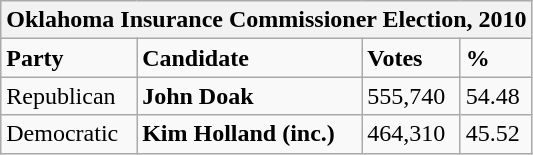<table class="wikitable">
<tr>
<th colspan="4">Oklahoma Insurance Commissioner Election, 2010</th>
</tr>
<tr>
<td><strong>Party</strong></td>
<td><strong>Candidate</strong></td>
<td><strong>Votes</strong></td>
<td><strong>%</strong></td>
</tr>
<tr>
<td>Republican</td>
<td><strong>John Doak</strong></td>
<td>555,740</td>
<td>54.48</td>
</tr>
<tr>
<td>Democratic</td>
<td><strong>Kim Holland (inc.)</strong></td>
<td>464,310</td>
<td>45.52</td>
</tr>
</table>
